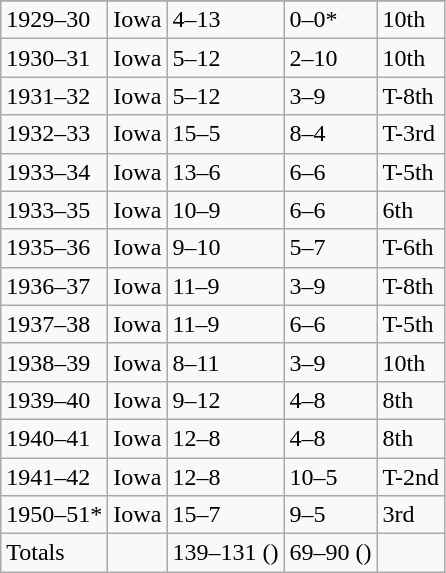<table class="wikitable">
<tr>
</tr>
<tr>
<td>1929–30</td>
<td>Iowa</td>
<td>4–13</td>
<td>0–0*</td>
<td>10th</td>
</tr>
<tr>
<td>1930–31</td>
<td>Iowa</td>
<td>5–12</td>
<td>2–10</td>
<td>10th</td>
</tr>
<tr>
<td>1931–32</td>
<td>Iowa</td>
<td>5–12</td>
<td>3–9</td>
<td>T-8th</td>
</tr>
<tr>
<td>1932–33</td>
<td>Iowa</td>
<td>15–5</td>
<td>8–4</td>
<td>T-3rd</td>
</tr>
<tr>
<td>1933–34</td>
<td>Iowa</td>
<td>13–6</td>
<td>6–6</td>
<td>T-5th</td>
</tr>
<tr>
<td>1933–35</td>
<td>Iowa</td>
<td>10–9</td>
<td>6–6</td>
<td>6th</td>
</tr>
<tr>
<td>1935–36</td>
<td>Iowa</td>
<td>9–10</td>
<td>5–7</td>
<td>T-6th</td>
</tr>
<tr>
<td>1936–37</td>
<td>Iowa</td>
<td>11–9</td>
<td>3–9</td>
<td>T-8th</td>
</tr>
<tr>
<td>1937–38</td>
<td>Iowa</td>
<td>11–9</td>
<td>6–6</td>
<td>T-5th</td>
</tr>
<tr>
<td>1938–39</td>
<td>Iowa</td>
<td>8–11</td>
<td>3–9</td>
<td>10th</td>
</tr>
<tr>
<td>1939–40</td>
<td>Iowa</td>
<td>9–12</td>
<td>4–8</td>
<td>8th</td>
</tr>
<tr>
<td>1940–41</td>
<td>Iowa</td>
<td>12–8</td>
<td>4–8</td>
<td>8th</td>
</tr>
<tr>
<td>1941–42</td>
<td>Iowa</td>
<td>12–8</td>
<td>10–5</td>
<td>T-2nd</td>
</tr>
<tr>
<td>1950–51*</td>
<td>Iowa</td>
<td>15–7</td>
<td>9–5</td>
<td>3rd</td>
</tr>
<tr>
<td>Totals</td>
<td></td>
<td>139–131 ()</td>
<td>69–90 ()</td>
</tr>
</table>
